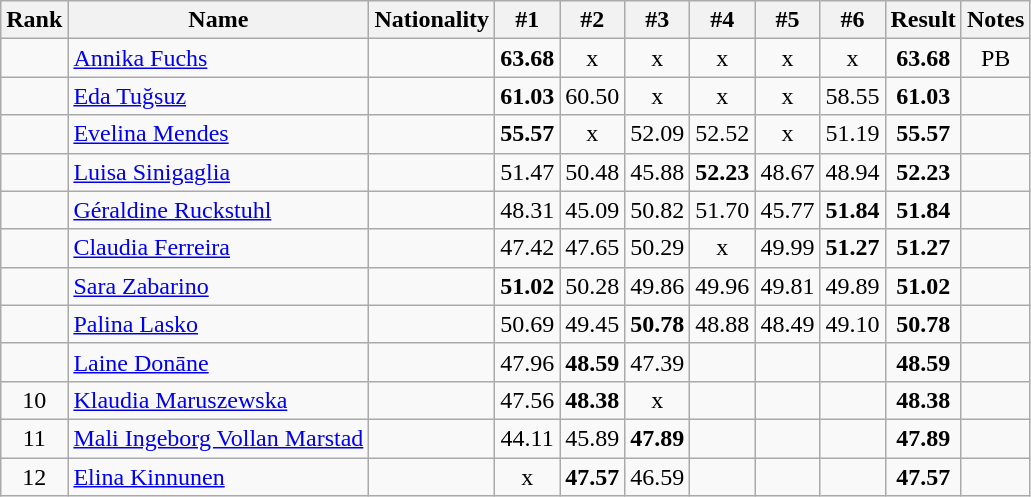<table class="wikitable sortable" style="text-align:center">
<tr>
<th>Rank</th>
<th>Name</th>
<th>Nationality</th>
<th>#1</th>
<th>#2</th>
<th>#3</th>
<th>#4</th>
<th>#5</th>
<th>#6</th>
<th>Result</th>
<th>Notes</th>
</tr>
<tr>
<td></td>
<td align=left><a href='#'>Annika Fuchs</a></td>
<td align=left></td>
<td><strong>63.68</strong></td>
<td>x</td>
<td>x</td>
<td>x</td>
<td>x</td>
<td>x</td>
<td><strong>63.68</strong></td>
<td>PB</td>
</tr>
<tr>
<td></td>
<td align=left><a href='#'>Eda Tuğsuz</a></td>
<td align=left></td>
<td><strong>61.03</strong></td>
<td>60.50</td>
<td>x</td>
<td>x</td>
<td>x</td>
<td>58.55</td>
<td><strong>61.03</strong></td>
<td></td>
</tr>
<tr>
<td></td>
<td align=left><a href='#'>Evelina Mendes</a></td>
<td align=left></td>
<td><strong>55.57</strong></td>
<td>x</td>
<td>52.09</td>
<td>52.52</td>
<td>x</td>
<td>51.19</td>
<td><strong>55.57</strong></td>
<td></td>
</tr>
<tr>
<td></td>
<td align=left><a href='#'>Luisa Sinigaglia</a></td>
<td align=left></td>
<td>51.47</td>
<td>50.48</td>
<td>45.88</td>
<td><strong>52.23</strong></td>
<td>48.67</td>
<td>48.94</td>
<td><strong>52.23</strong></td>
<td></td>
</tr>
<tr>
<td></td>
<td align=left><a href='#'>Géraldine Ruckstuhl</a></td>
<td align=left></td>
<td>48.31</td>
<td>45.09</td>
<td>50.82</td>
<td>51.70</td>
<td>45.77</td>
<td><strong>51.84</strong></td>
<td><strong>51.84</strong></td>
<td></td>
</tr>
<tr>
<td></td>
<td align=left><a href='#'>Claudia Ferreira</a></td>
<td align=left></td>
<td>47.42</td>
<td>47.65</td>
<td>50.29</td>
<td>x</td>
<td>49.99</td>
<td><strong>51.27</strong></td>
<td><strong>51.27</strong></td>
<td></td>
</tr>
<tr>
<td></td>
<td align=left><a href='#'>Sara Zabarino</a></td>
<td align=left></td>
<td><strong>51.02</strong></td>
<td>50.28</td>
<td>49.86</td>
<td>49.96</td>
<td>49.81</td>
<td>49.89</td>
<td><strong>51.02</strong></td>
<td></td>
</tr>
<tr>
<td></td>
<td align=left><a href='#'>Palina Lasko</a></td>
<td align=left></td>
<td>50.69</td>
<td>49.45</td>
<td><strong>50.78</strong></td>
<td>48.88</td>
<td>48.49</td>
<td>49.10</td>
<td><strong>50.78</strong></td>
<td></td>
</tr>
<tr>
<td></td>
<td align=left><a href='#'>Laine Donāne</a></td>
<td align=left></td>
<td>47.96</td>
<td><strong>48.59</strong></td>
<td>47.39</td>
<td></td>
<td></td>
<td></td>
<td><strong>48.59</strong></td>
<td></td>
</tr>
<tr>
<td>10</td>
<td align=left><a href='#'>Klaudia Maruszewska</a></td>
<td align=left></td>
<td>47.56</td>
<td><strong>48.38</strong></td>
<td>x</td>
<td></td>
<td></td>
<td></td>
<td><strong>48.38</strong></td>
<td></td>
</tr>
<tr>
<td>11</td>
<td align=left><a href='#'>Mali Ingeborg Vollan Marstad</a></td>
<td align=left></td>
<td>44.11</td>
<td>45.89</td>
<td><strong>47.89</strong></td>
<td></td>
<td></td>
<td></td>
<td><strong>47.89</strong></td>
<td></td>
</tr>
<tr>
<td>12</td>
<td align=left><a href='#'>Elina Kinnunen</a></td>
<td align=left></td>
<td>x</td>
<td><strong>47.57</strong></td>
<td>46.59</td>
<td></td>
<td></td>
<td></td>
<td><strong>47.57</strong></td>
<td></td>
</tr>
</table>
